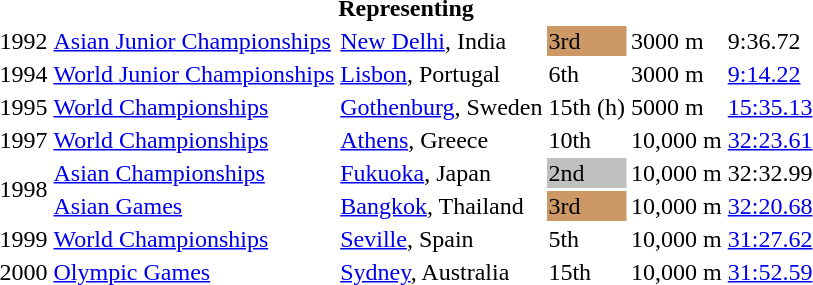<table>
<tr>
<th colspan="6">Representing </th>
</tr>
<tr>
<td>1992</td>
<td><a href='#'>Asian Junior Championships</a></td>
<td><a href='#'>New Delhi</a>, India</td>
<td bgcolor=cc9966>3rd</td>
<td>3000 m</td>
<td>9:36.72</td>
</tr>
<tr>
<td>1994</td>
<td><a href='#'>World Junior Championships</a></td>
<td><a href='#'>Lisbon</a>, Portugal</td>
<td>6th</td>
<td>3000 m</td>
<td><a href='#'>9:14.22</a></td>
</tr>
<tr>
<td>1995</td>
<td><a href='#'>World Championships</a></td>
<td><a href='#'>Gothenburg</a>, Sweden</td>
<td>15th (h)</td>
<td>5000 m</td>
<td><a href='#'>15:35.13</a></td>
</tr>
<tr>
<td>1997</td>
<td><a href='#'>World Championships</a></td>
<td><a href='#'>Athens</a>, Greece</td>
<td>10th</td>
<td>10,000 m</td>
<td><a href='#'>32:23.61</a></td>
</tr>
<tr>
<td rowspan=2>1998</td>
<td><a href='#'>Asian Championships</a></td>
<td><a href='#'>Fukuoka</a>, Japan</td>
<td bgcolor=silver>2nd</td>
<td>10,000 m</td>
<td>32:32.99</td>
</tr>
<tr>
<td><a href='#'>Asian Games</a></td>
<td><a href='#'>Bangkok</a>, Thailand</td>
<td bgcolor=cc9966>3rd</td>
<td>10,000 m</td>
<td><a href='#'>32:20.68</a></td>
</tr>
<tr>
<td>1999</td>
<td><a href='#'>World Championships</a></td>
<td><a href='#'>Seville</a>, Spain</td>
<td>5th</td>
<td>10,000 m</td>
<td><a href='#'>31:27.62</a></td>
</tr>
<tr>
<td>2000</td>
<td><a href='#'>Olympic Games</a></td>
<td><a href='#'>Sydney</a>, Australia</td>
<td>15th</td>
<td>10,000 m</td>
<td><a href='#'>31:52.59</a></td>
</tr>
</table>
